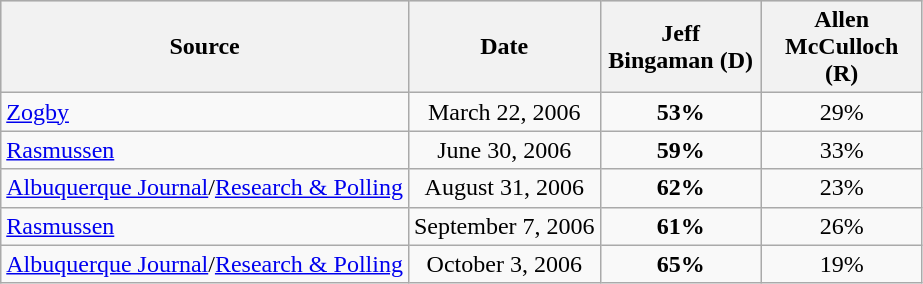<table class="wikitable" style="text-align:center">
<tr style="background:lightgrey;">
<th>Source</th>
<th>Date</th>
<th style="width:100px;">Jeff<br>Bingaman (D)</th>
<th style="width:100px;">Allen<br>McCulloch (R)</th>
</tr>
<tr>
<td align=left><a href='#'>Zogby</a></td>
<td>March 22, 2006</td>
<td><strong>53%</strong></td>
<td>29%</td>
</tr>
<tr>
<td align=left><a href='#'>Rasmussen</a></td>
<td>June 30, 2006</td>
<td><strong>59%</strong></td>
<td>33%</td>
</tr>
<tr>
<td align=left><a href='#'>Albuquerque Journal</a>/<a href='#'>Research & Polling</a></td>
<td>August 31, 2006</td>
<td><strong>62%</strong></td>
<td>23%</td>
</tr>
<tr>
<td align=left><a href='#'>Rasmussen</a></td>
<td>September 7, 2006</td>
<td><strong>61%</strong></td>
<td>26%</td>
</tr>
<tr>
<td align=left><a href='#'>Albuquerque Journal</a>/<a href='#'>Research & Polling</a></td>
<td>October 3, 2006</td>
<td><strong>65%</strong></td>
<td>19%</td>
</tr>
</table>
